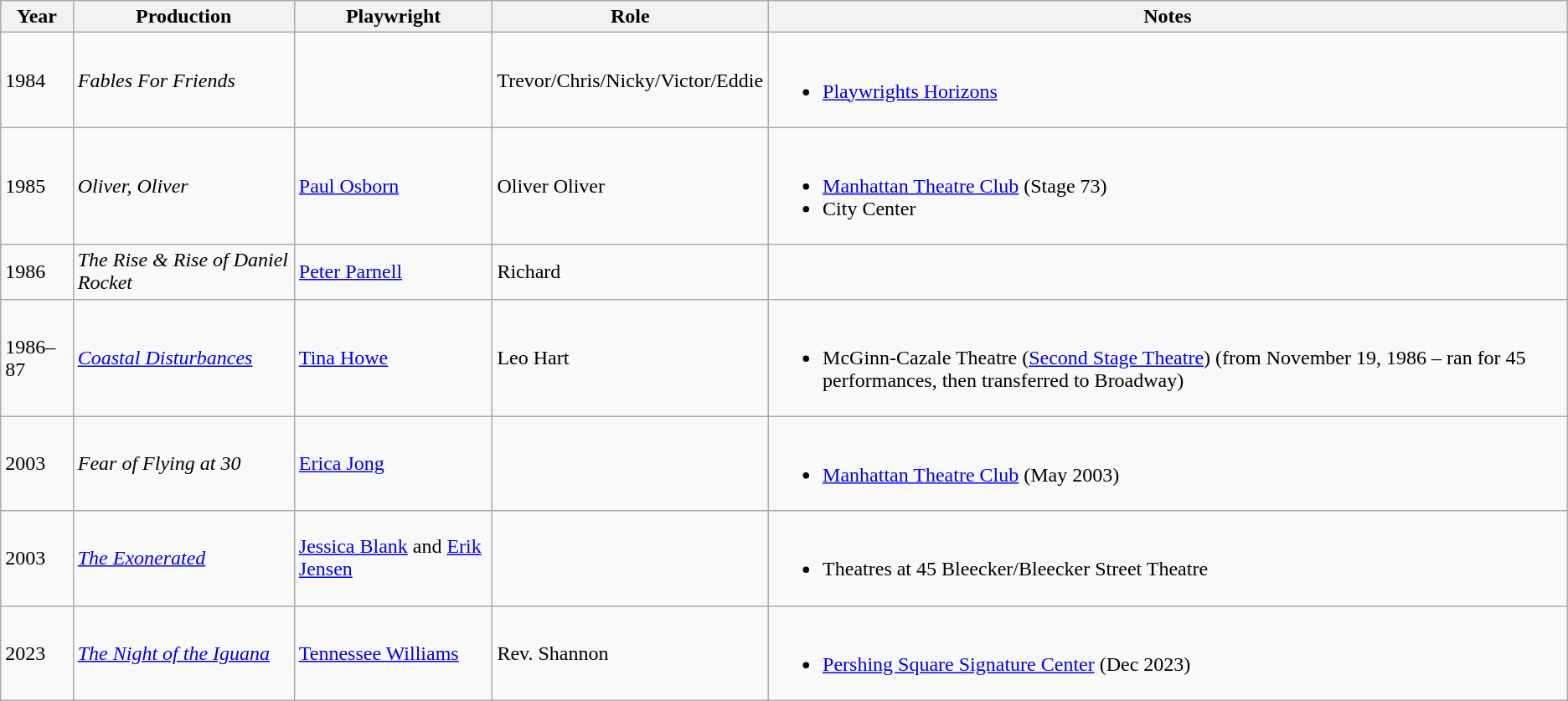<table class="wikitable sortable">
<tr>
<th>Year</th>
<th>Production</th>
<th>Playwright</th>
<th>Role</th>
<th class="unsortable">Notes</th>
</tr>
<tr>
<td>1984</td>
<td><em>Fables For Friends</em></td>
<td></td>
<td>Trevor/Chris/Nicky/Victor/Eddie</td>
<td><br><ul><li><a href='#'>Playwrights Horizons</a></li></ul></td>
</tr>
<tr>
<td>1985</td>
<td><em>Oliver, Oliver</em></td>
<td><a href='#'>Paul Osborn</a></td>
<td>Oliver Oliver</td>
<td><br><ul><li><a href='#'>Manhattan Theatre Club</a> (Stage 73)</li><li>City Center</li></ul></td>
</tr>
<tr>
<td>1986</td>
<td><em>The Rise & Rise of Daniel Rocket</em></td>
<td><a href='#'>Peter Parnell</a></td>
<td>Richard</td>
<td></td>
</tr>
<tr>
<td>1986–87</td>
<td><em><a href='#'>Coastal Disturbances</a></em></td>
<td><a href='#'>Tina Howe</a></td>
<td>Leo Hart</td>
<td><br><ul><li>McGinn-Cazale Theatre (<a href='#'>Second Stage Theatre</a>) (from November 19, 1986 – ran for 45 performances, then transferred to Broadway)</li></ul></td>
</tr>
<tr>
<td>2003</td>
<td><em>Fear of Flying at 30</em></td>
<td><a href='#'>Erica Jong</a></td>
<td></td>
<td><br><ul><li><a href='#'>Manhattan Theatre Club</a> (May 2003)</li></ul></td>
</tr>
<tr>
<td>2003</td>
<td><em><a href='#'>The Exonerated</a></em></td>
<td><a href='#'>Jessica Blank</a> and <a href='#'>Erik Jensen</a></td>
<td></td>
<td><br><ul><li>Theatres at 45 Bleecker/Bleecker Street Theatre</li></ul></td>
</tr>
<tr>
<td>2023</td>
<td><em><a href='#'>The Night of the Iguana</a></em></td>
<td><a href='#'>Tennessee Williams</a></td>
<td>Rev. Shannon</td>
<td><br><ul><li><a href='#'>Pershing Square Signature Center</a> (Dec 2023)</li></ul></td>
</tr>
</table>
